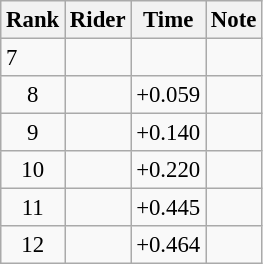<table class="wikitable" style="font-size:95%" style="text-align:center; width:35em;">
<tr>
<th>Rank</th>
<th>Rider</th>
<th>Time</th>
<th>Note</th>
</tr>
<tr>
<td>7</td>
<td align=left></td>
<td></td>
<td></td>
</tr>
<tr>
<td align=center>8</td>
<td align=left></td>
<td>+0.059</td>
<td></td>
</tr>
<tr>
<td align=center>9</td>
<td align=left></td>
<td>+0.140</td>
<td></td>
</tr>
<tr>
<td align=center>10</td>
<td align=left></td>
<td>+0.220</td>
<td></td>
</tr>
<tr>
<td align=center>11</td>
<td align=left></td>
<td>+0.445</td>
<td></td>
</tr>
<tr>
<td align=center>12</td>
<td align=left></td>
<td>+0.464</td>
<td></td>
</tr>
</table>
